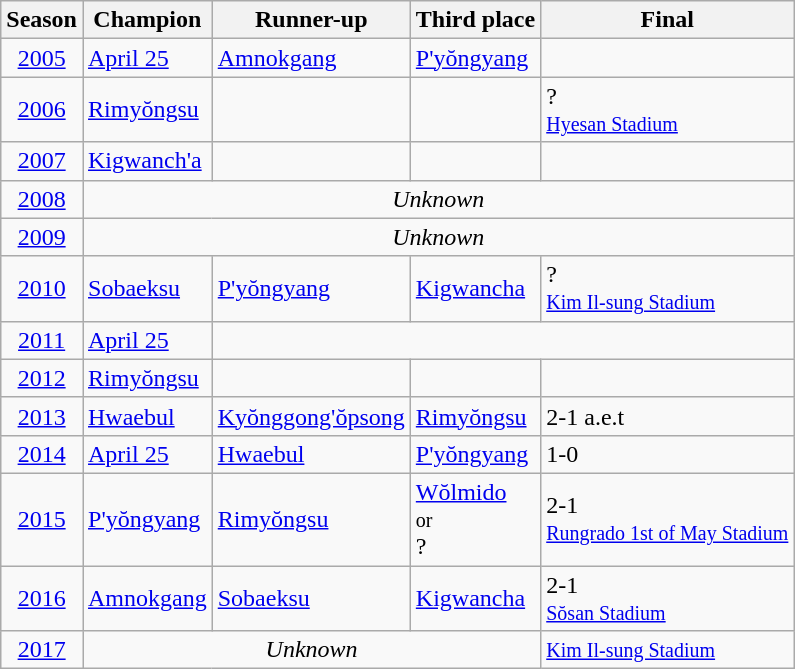<table class="wikitable" style="text-align:left">
<tr>
<th>Season</th>
<th>Champion</th>
<th>Runner-up</th>
<th>Third place</th>
<th>Final</th>
</tr>
<tr>
<td style="text-align:center"><a href='#'>2005</a></td>
<td><a href='#'>April 25</a></td>
<td><a href='#'>Amnokgang</a></td>
<td><a href='#'>P'yŏngyang</a></td>
<td></td>
</tr>
<tr>
<td style="text-align:center"><a href='#'>2006</a></td>
<td><a href='#'>Rimyŏngsu</a></td>
<td></td>
<td></td>
<td>?<br><small><a href='#'>Hyesan Stadium</a></small></td>
</tr>
<tr>
<td style="text-align:center"><a href='#'>2007</a></td>
<td><a href='#'>Kigwanch'a</a></td>
<td></td>
<td></td>
</tr>
<tr>
<td style="text-align:center"><a href='#'>2008</a></td>
<td colspan="4" align="center"><em>Unknown</em></td>
</tr>
<tr>
<td style="text-align:center"><a href='#'>2009</a></td>
<td colspan="4" align="center"><em>Unknown</em></td>
</tr>
<tr>
<td style="text-align:center"><a href='#'>2010</a></td>
<td><a href='#'>Sobaeksu</a></td>
<td><a href='#'>P'yŏngyang</a></td>
<td><a href='#'>Kigwancha</a></td>
<td>?<br><small><a href='#'>Kim Il-sung Stadium</a></small></td>
</tr>
<tr>
<td style="text-align:center"><a href='#'>2011</a></td>
<td><a href='#'>April 25</a></td>
</tr>
<tr>
<td style="text-align:center"><a href='#'>2012</a></td>
<td><a href='#'>Rimyŏngsu</a></td>
<td></td>
<td></td>
<td></td>
</tr>
<tr>
<td style="text-align:center"><a href='#'>2013</a></td>
<td><a href='#'>Hwaebul</a></td>
<td><a href='#'>Kyŏnggong'ŏpsong</a></td>
<td><a href='#'>Rimyŏngsu</a></td>
<td>2-1 a.e.t</td>
</tr>
<tr>
<td style="text-align:center"><a href='#'>2014</a></td>
<td><a href='#'>April 25</a></td>
<td><a href='#'>Hwaebul</a></td>
<td><a href='#'>P'yŏngyang</a></td>
<td>1-0</td>
</tr>
<tr>
<td style="text-align:center"><a href='#'>2015</a></td>
<td><a href='#'>P'yŏngyang</a></td>
<td><a href='#'>Rimyŏngsu</a></td>
<td><a href='#'>Wŏlmido</a><br><small>or</small><br>?</td>
<td>2-1<br><small><a href='#'>Rungrado 1st of May Stadium</a></small></td>
</tr>
<tr>
<td style="text-align:center"><a href='#'>2016</a></td>
<td><a href='#'>Amnokgang</a></td>
<td><a href='#'>Sobaeksu</a></td>
<td><a href='#'>Kigwancha</a></td>
<td>2-1<br><small><a href='#'>Sŏsan Stadium</a></small></td>
</tr>
<tr>
<td style="text-align:center"><a href='#'>2017</a></td>
<td colspan="3" align="center"><em>Unknown</em></td>
<td><small><a href='#'>Kim Il-sung Stadium</a></small></td>
</tr>
</table>
